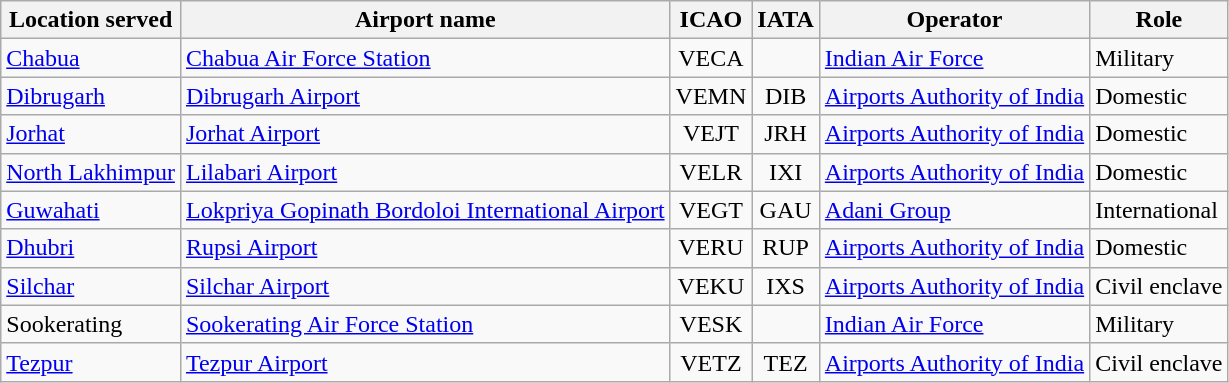<table class="wikitable sortable">
<tr>
<th>Location served</th>
<th>Airport name</th>
<th>ICAO</th>
<th>IATA</th>
<th>Operator</th>
<th>Role</th>
</tr>
<tr>
<td><a href='#'>Chabua</a></td>
<td><a href='#'>Chabua Air Force Station</a></td>
<td align=center>VECA</td>
<td align=center></td>
<td><a href='#'>Indian Air Force</a></td>
<td>Military</td>
</tr>
<tr>
<td><a href='#'>Dibrugarh</a></td>
<td><a href='#'>Dibrugarh Airport</a></td>
<td align=center>VEMN</td>
<td align=center>DIB</td>
<td><a href='#'>Airports Authority of India</a></td>
<td>Domestic</td>
</tr>
<tr>
<td><a href='#'>Jorhat</a></td>
<td><a href='#'>Jorhat Airport</a></td>
<td align=center>VEJT</td>
<td align=center>JRH</td>
<td><a href='#'>Airports Authority of India</a></td>
<td>Domestic</td>
</tr>
<tr>
<td><a href='#'>North Lakhimpur</a></td>
<td><a href='#'>Lilabari Airport</a></td>
<td align=center>VELR</td>
<td align=center>IXI</td>
<td><a href='#'>Airports Authority of India</a></td>
<td>Domestic</td>
</tr>
<tr>
<td><a href='#'>Guwahati</a></td>
<td><a href='#'>Lokpriya Gopinath Bordoloi International Airport</a></td>
<td align=center>VEGT</td>
<td align=center>GAU</td>
<td><a href='#'>Adani Group</a></td>
<td>International</td>
</tr>
<tr>
<td><a href='#'>Dhubri</a></td>
<td><a href='#'>Rupsi Airport</a></td>
<td align=center>VERU</td>
<td align=center>RUP</td>
<td><a href='#'>Airports Authority of India</a></td>
<td>Domestic</td>
</tr>
<tr>
<td><a href='#'>Silchar</a></td>
<td><a href='#'>Silchar Airport</a></td>
<td align=center>VEKU</td>
<td align=center>IXS</td>
<td><a href='#'>Airports Authority of India</a></td>
<td>Civil enclave</td>
</tr>
<tr>
<td>Sookerating</td>
<td><a href='#'>Sookerating Air Force Station</a></td>
<td align=center>VESK</td>
<td align=center></td>
<td><a href='#'>Indian Air Force</a></td>
<td>Military</td>
</tr>
<tr>
<td><a href='#'>Tezpur</a></td>
<td><a href='#'>Tezpur Airport</a></td>
<td align=center>VETZ</td>
<td align=center>TEZ</td>
<td><a href='#'>Airports Authority of India</a></td>
<td>Civil enclave</td>
</tr>
</table>
